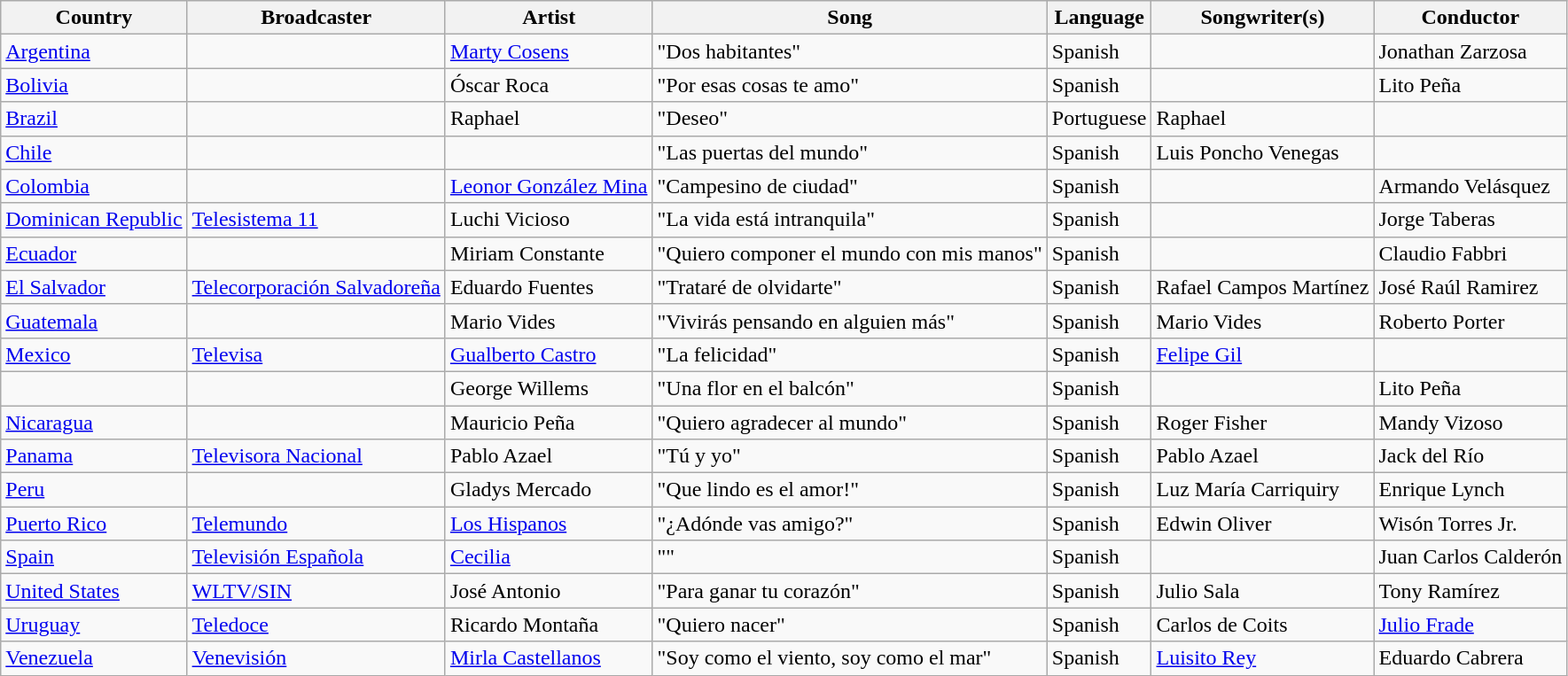<table class="wikitable">
<tr>
<th>Country</th>
<th>Broadcaster</th>
<th>Artist</th>
<th>Song</th>
<th>Language</th>
<th>Songwriter(s)</th>
<th>Conductor</th>
</tr>
<tr>
<td> <a href='#'>Argentina</a></td>
<td></td>
<td><a href='#'>Marty Cosens</a></td>
<td>"Dos habitantes"</td>
<td>Spanish</td>
<td></td>
<td>Jonathan Zarzosa</td>
</tr>
<tr>
<td> <a href='#'>Bolivia</a></td>
<td></td>
<td>Óscar Roca</td>
<td>"Por esas cosas te amo"</td>
<td>Spanish</td>
<td></td>
<td>Lito Peña</td>
</tr>
<tr>
<td> <a href='#'>Brazil</a></td>
<td></td>
<td>Raphael</td>
<td>"Deseo"</td>
<td>Portuguese</td>
<td>Raphael</td>
<td></td>
</tr>
<tr>
<td> <a href='#'>Chile</a></td>
<td></td>
<td></td>
<td>"Las puertas del mundo"</td>
<td>Spanish</td>
<td>Luis Poncho Venegas</td>
<td></td>
</tr>
<tr>
<td> <a href='#'>Colombia</a></td>
<td></td>
<td><a href='#'>Leonor González Mina</a></td>
<td>"Campesino de ciudad"</td>
<td>Spanish</td>
<td></td>
<td>Armando Velásquez</td>
</tr>
<tr>
<td> <a href='#'>Dominican Republic</a></td>
<td><a href='#'>Telesistema 11</a></td>
<td>Luchi Vicioso</td>
<td>"La vida está intranquila"</td>
<td>Spanish</td>
<td></td>
<td>Jorge Taberas</td>
</tr>
<tr>
<td> <a href='#'>Ecuador</a></td>
<td></td>
<td>Miriam Constante</td>
<td>"Quiero componer el mundo con mis manos"</td>
<td>Spanish</td>
<td></td>
<td>Claudio Fabbri</td>
</tr>
<tr>
<td> <a href='#'>El Salvador</a></td>
<td><a href='#'>Telecorporación Salvadoreña</a></td>
<td>Eduardo Fuentes</td>
<td>"Trataré de olvidarte"</td>
<td>Spanish</td>
<td>Rafael Campos Martínez</td>
<td>José Raúl Ramirez</td>
</tr>
<tr>
<td> <a href='#'>Guatemala</a></td>
<td></td>
<td>Mario Vides</td>
<td>"Vivirás pensando en alguien más"</td>
<td>Spanish</td>
<td>Mario Vides</td>
<td>Roberto Porter</td>
</tr>
<tr>
<td> <a href='#'>Mexico</a></td>
<td><a href='#'>Televisa</a></td>
<td><a href='#'>Gualberto Castro</a></td>
<td>"La felicidad"</td>
<td>Spanish</td>
<td><a href='#'>Felipe Gil</a></td>
<td></td>
</tr>
<tr>
<td></td>
<td></td>
<td>George Willems</td>
<td>"Una flor en el balcón"</td>
<td>Spanish</td>
<td></td>
<td>Lito Peña</td>
</tr>
<tr>
<td> <a href='#'>Nicaragua</a></td>
<td></td>
<td>Mauricio Peña</td>
<td>"Quiero agradecer al mundo"</td>
<td>Spanish</td>
<td>Roger Fisher</td>
<td>Mandy Vizoso</td>
</tr>
<tr>
<td> <a href='#'>Panama</a></td>
<td><a href='#'>Televisora Nacional</a></td>
<td>Pablo Azael</td>
<td>"Tú y yo"</td>
<td>Spanish</td>
<td>Pablo Azael</td>
<td>Jack del Río</td>
</tr>
<tr>
<td> <a href='#'>Peru</a></td>
<td></td>
<td>Gladys Mercado</td>
<td>"Que lindo es el amor!"</td>
<td>Spanish</td>
<td>Luz María Carriquiry</td>
<td>Enrique Lynch</td>
</tr>
<tr>
<td> <a href='#'>Puerto Rico</a></td>
<td><a href='#'>Telemundo</a></td>
<td><a href='#'>Los Hispanos</a></td>
<td>"¿Adónde vas amigo?"</td>
<td>Spanish</td>
<td>Edwin Oliver</td>
<td>Wisón Torres Jr.</td>
</tr>
<tr>
<td> <a href='#'>Spain</a></td>
<td><a href='#'>Televisión Española</a></td>
<td><a href='#'>Cecilia</a></td>
<td>""</td>
<td>Spanish</td>
<td></td>
<td>Juan Carlos Calderón</td>
</tr>
<tr>
<td><a href='#'>United States</a></td>
<td><a href='#'>WLTV/SIN</a></td>
<td>José Antonio</td>
<td>"Para ganar tu corazón"</td>
<td>Spanish</td>
<td>Julio Sala</td>
<td>Tony Ramírez</td>
</tr>
<tr>
<td> <a href='#'>Uruguay</a></td>
<td><a href='#'>Teledoce</a></td>
<td>Ricardo Montaña</td>
<td>"Quiero nacer"</td>
<td>Spanish</td>
<td>Carlos de Coits</td>
<td><a href='#'>Julio Frade</a></td>
</tr>
<tr>
<td> <a href='#'>Venezuela</a></td>
<td><a href='#'>Venevisión</a></td>
<td><a href='#'>Mirla Castellanos</a></td>
<td>"Soy como el viento, soy como el mar"</td>
<td>Spanish</td>
<td><a href='#'>Luisito Rey</a></td>
<td>Eduardo Cabrera</td>
</tr>
</table>
